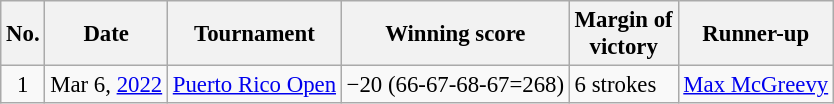<table class="wikitable" style="font-size:95%;">
<tr>
<th>No.</th>
<th>Date</th>
<th>Tournament</th>
<th>Winning score</th>
<th>Margin of<br>victory</th>
<th>Runner-up</th>
</tr>
<tr>
<td align=center>1</td>
<td align=right>Mar 6, <a href='#'>2022</a></td>
<td><a href='#'>Puerto Rico Open</a></td>
<td>−20 (66-67-68-67=268)</td>
<td>6 strokes</td>
<td> <a href='#'>Max McGreevy</a></td>
</tr>
</table>
